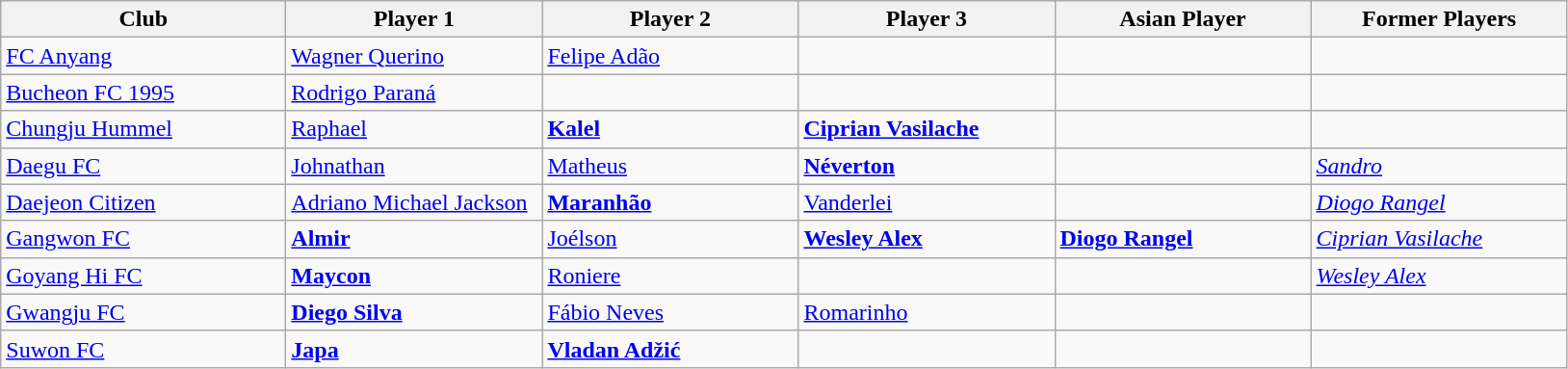<table class="wikitable">
<tr>
<th style="width:190px;">Club</th>
<th style="width:170px;">Player 1</th>
<th style="width:170px;">Player 2</th>
<th style="width:170px;">Player 3</th>
<th style="width:170px;">Asian Player</th>
<th style="width:170px;">Former Players</th>
</tr>
<tr>
<td><a href='#'>FC Anyang</a></td>
<td> <a href='#'>Wagner Querino</a></td>
<td> <a href='#'>Felipe Adão</a></td>
<td></td>
<td></td>
<td></td>
</tr>
<tr>
<td><a href='#'>Bucheon FC 1995</a></td>
<td> <a href='#'>Rodrigo Paraná</a></td>
<td></td>
<td></td>
<td></td>
<td></td>
</tr>
<tr>
<td><a href='#'>Chungju Hummel</a></td>
<td> <a href='#'>Raphael</a></td>
<td> <strong><a href='#'>Kalel</a></strong></td>
<td> <strong><a href='#'>Ciprian Vasilache</a></strong></td>
<td></td>
<td></td>
</tr>
<tr>
<td><a href='#'>Daegu FC</a></td>
<td> <a href='#'>Johnathan</a></td>
<td> <a href='#'>Matheus</a></td>
<td> <strong><a href='#'>Néverton</a></strong></td>
<td></td>
<td> <em><a href='#'>Sandro</a></em></td>
</tr>
<tr>
<td><a href='#'>Daejeon Citizen</a></td>
<td> <a href='#'>Adriano Michael Jackson</a></td>
<td> <strong><a href='#'>Maranhão</a></strong></td>
<td> <a href='#'>Vanderlei</a></td>
<td></td>
<td> <em><a href='#'>Diogo Rangel</a></em></td>
</tr>
<tr>
<td><a href='#'>Gangwon FC</a></td>
<td> <strong><a href='#'>Almir</a></strong></td>
<td> <a href='#'>Joélson</a></td>
<td> <strong><a href='#'>Wesley Alex</a></strong></td>
<td> <strong><a href='#'>Diogo Rangel</a></strong></td>
<td> <em><a href='#'>Ciprian Vasilache</a></em></td>
</tr>
<tr>
<td><a href='#'>Goyang Hi FC</a></td>
<td> <strong><a href='#'>Maycon</a></strong></td>
<td> <a href='#'>Roniere</a></td>
<td></td>
<td></td>
<td> <em><a href='#'>Wesley Alex</a></em></td>
</tr>
<tr>
<td><a href='#'>Gwangju FC</a></td>
<td> <strong><a href='#'>Diego Silva</a></strong></td>
<td> <a href='#'>Fábio Neves</a></td>
<td> <a href='#'>Romarinho</a></td>
<td></td>
<td></td>
</tr>
<tr>
<td><a href='#'>Suwon FC</a></td>
<td> <strong><a href='#'>Japa</a></strong></td>
<td> <strong><a href='#'>Vladan Adžić</a></strong></td>
<td></td>
<td></td>
<td></td>
</tr>
</table>
